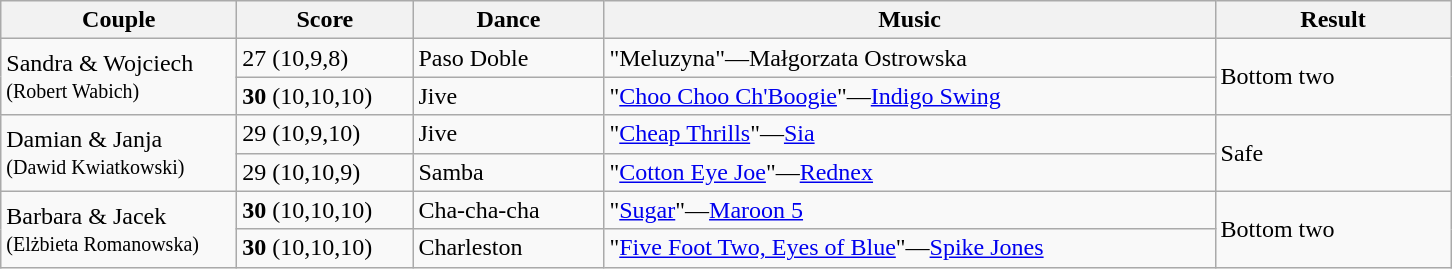<table class="wikitable">
<tr>
<th width="150">Couple</th>
<th width="110">Score</th>
<th width="120">Dance</th>
<th width="400">Music</th>
<th width="150">Result</th>
</tr>
<tr>
<td rowspan="2">Sandra & Wojciech<br><small>(Robert Wabich)</small></td>
<td>27 (10,9,8)</td>
<td>Paso Doble</td>
<td>"Meluzyna"—Małgorzata Ostrowska</td>
<td rowspan="2">Bottom two</td>
</tr>
<tr>
<td><strong>30</strong> (10,10,10)</td>
<td>Jive</td>
<td>"<a href='#'>Choo Choo Ch'Boogie</a>"—<a href='#'>Indigo Swing</a></td>
</tr>
<tr>
<td rowspan="2">Damian & Janja<br><small>(Dawid Kwiatkowski)</small></td>
<td>29 (10,9,10)</td>
<td>Jive</td>
<td>"<a href='#'>Cheap Thrills</a>"—<a href='#'>Sia</a></td>
<td rowspan="2">Safe</td>
</tr>
<tr>
<td>29 (10,10,9)</td>
<td>Samba</td>
<td>"<a href='#'>Cotton Eye Joe</a>"—<a href='#'>Rednex</a></td>
</tr>
<tr>
<td rowspan="2">Barbara & Jacek<br><small>(Elżbieta Romanowska)</small></td>
<td><strong>30</strong> (10,10,10)</td>
<td>Cha-cha-cha</td>
<td>"<a href='#'>Sugar</a>"—<a href='#'>Maroon 5</a></td>
<td rowspan="2">Bottom two</td>
</tr>
<tr>
<td><strong>30</strong> (10,10,10)</td>
<td>Charleston</td>
<td>"<a href='#'>Five Foot Two, Eyes of Blue</a>"—<a href='#'>Spike Jones</a></td>
</tr>
</table>
